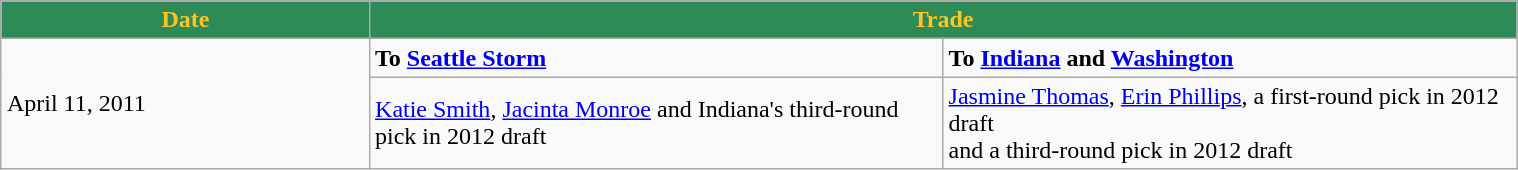<table class="wikitable" style="width:80%;margin:0.5em auto;">
<tr>
<th style="background:#2E8B57;color:#FFC322; width=125">Date</th>
<th style="background:#2E8B57;color:#FFC322;" colspan=2>Trade</th>
</tr>
<tr>
<td rowspan=2>April 11, 2011</td>
<td width=375><strong>To <a href='#'>Seattle Storm</a></strong></td>
<td width=375><strong>To <a href='#'>Indiana</a> and <a href='#'>Washington</a></strong></td>
</tr>
<tr>
<td><a href='#'>Katie Smith</a>, <a href='#'>Jacinta Monroe</a> and Indiana's third-round pick in 2012 draft</td>
<td><a href='#'>Jasmine Thomas</a>, <a href='#'>Erin Phillips</a>, a first-round pick in 2012 draft<br>and a third-round pick in 2012 draft</td>
</tr>
</table>
